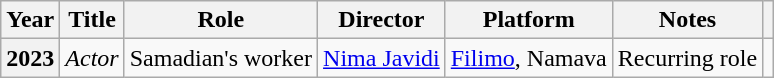<table class="wikitable plainrowheaders sortable" style="font-size:100%">
<tr>
<th scope="col">Year</th>
<th scope="col">Title</th>
<th scope="col">Role</th>
<th scope="col">Director</th>
<th class="unsortable" scope="col">Platform</th>
<th>Notes</th>
<th></th>
</tr>
<tr>
<th scope="row">2023</th>
<td><em>Actor</em></td>
<td>Samadian's worker</td>
<td><a href='#'>Nima Javidi</a></td>
<td><a href='#'>Filimo</a>, Namava</td>
<td>Recurring role</td>
<td></td>
</tr>
</table>
